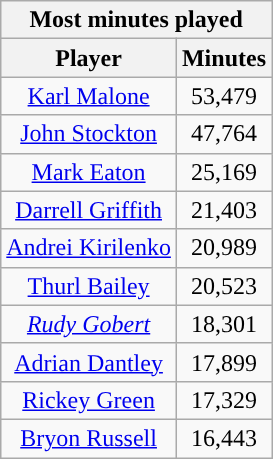<table class="wikitable sortable" style="text-align:center">
<tr>
<th colspan="2" style="text-align:center; ">Most minutes played</th>
</tr>
<tr>
<th style="text-align:center; ">Player</th>
<th style="text-align:center; ">Minutes</th>
</tr>
<tr>
<td><a href='#'>Karl Malone</a></td>
<td>53,479</td>
</tr>
<tr>
<td><a href='#'>John Stockton</a></td>
<td>47,764</td>
</tr>
<tr>
<td><a href='#'>Mark Eaton</a></td>
<td>25,169</td>
</tr>
<tr>
<td><a href='#'>Darrell Griffith</a></td>
<td>21,403</td>
</tr>
<tr>
<td><a href='#'>Andrei Kirilenko</a></td>
<td>20,989</td>
</tr>
<tr>
<td><a href='#'>Thurl Bailey</a></td>
<td>20,523</td>
</tr>
<tr>
<td><em><a href='#'>Rudy Gobert</a></em></td>
<td>18,301</td>
</tr>
<tr>
<td><a href='#'>Adrian Dantley</a></td>
<td>17,899</td>
</tr>
<tr>
<td><a href='#'>Rickey Green</a></td>
<td>17,329</td>
</tr>
<tr>
<td><a href='#'>Bryon Russell</a></td>
<td>16,443</td>
</tr>
</table>
